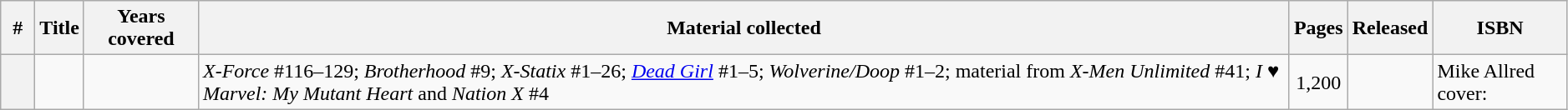<table class="wikitable sortable" width="99%">
<tr>
<th class="unsortable" width="20px">#</th>
<th>Title</th>
<th>Years covered</th>
<th class="unsortable">Material collected</th>
<th>Pages</th>
<th>Released</th>
<th class="unsortable">ISBN</th>
</tr>
<tr>
<th style="background-color: light grey;"></th>
<td></td>
<td></td>
<td><em>X-Force</em> #116–129; <em>Brotherhood</em> #9; <em>X-Statix</em> #1–26; <em><a href='#'>Dead Girl</a></em> #1–5; <em>Wolverine/Doop</em> #1–2; material from <em>X-Men Unlimited</em> #41; <em>I ♥ Marvel: My Mutant Heart</em> and <em>Nation X</em> #4</td>
<td style="text-align: center;">1,200</td>
<td></td>
<td>Mike Allred cover: </td>
</tr>
</table>
